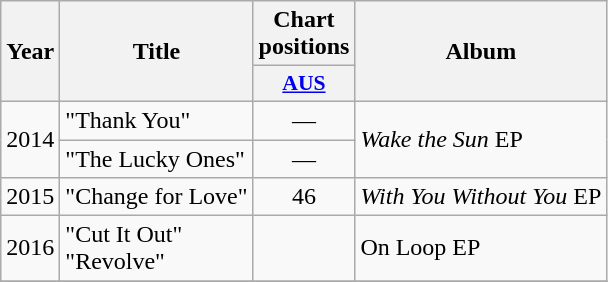<table class="wikitable">
<tr>
<th rowspan="2">Year</th>
<th rowspan="2">Title</th>
<th align="center" colspan="1">Chart positions</th>
<th rowspan="2">Album</th>
</tr>
<tr>
<th scope="col" style="width:3em;font-size:90%;"><a href='#'>AUS</a><br></th>
</tr>
<tr>
<td rowspan="2">2014</td>
<td>"Thank You"</td>
<td style="text-align:center;">—</td>
<td rowspan="2"><em>Wake the Sun</em> EP</td>
</tr>
<tr>
<td>"The Lucky Ones"</td>
<td style="text-align:center;">—</td>
</tr>
<tr>
<td>2015</td>
<td>"Change for Love"</td>
<td style="text-align:center;">46</td>
<td><em>With You Without You</em> EP</td>
</tr>
<tr>
<td>2016</td>
<td>"Cut It Out"<br>"Revolve"</td>
<td></td>
<td>On Loop EP</td>
</tr>
<tr>
</tr>
</table>
